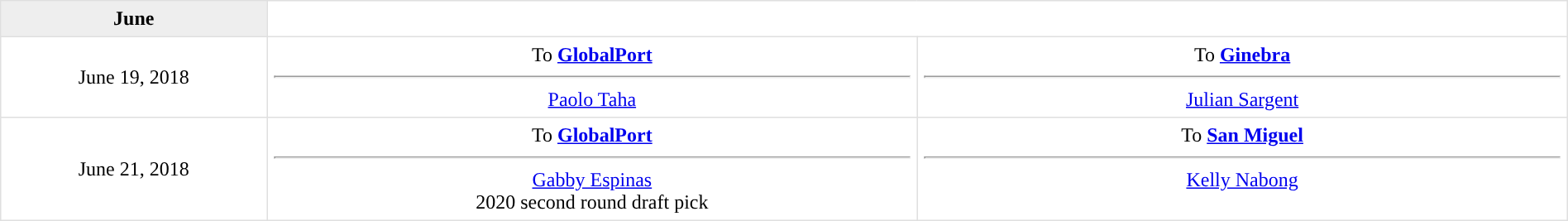<table border=1 style="border-collapse:collapse; text-align: center; width: 100%" bordercolor="#DFDFDF"  cellpadding="5">
<tr bgcolor="eeeeee">
<th>June</th>
</tr>
<tr>
<td style="width:12%">June 19, 2018</td>
<td style="width:29.3%" valign="top">To <strong><a href='#'>GlobalPort</a></strong><hr><a href='#'>Paolo Taha</a></td>
<td style="width:29.3%" valign="top">To <strong><a href='#'>Ginebra</a></strong><hr><a href='#'>Julian Sargent</a></td>
</tr>
<tr>
<td style="width:12%">June 21, 2018</td>
<td style="width:29.3%" valign="top">To <strong><a href='#'>GlobalPort</a></strong><hr><a href='#'>Gabby Espinas</a><br> 2020 second round draft pick</td>
<td style="width:29.3%" valign="top">To <strong><a href='#'>San Miguel</a></strong><hr><a href='#'>Kelly Nabong</a></td>
</tr>
</table>
